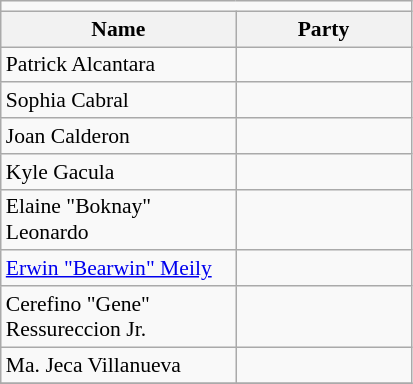<table class=wikitable style="font-size:90%">
<tr>
<td colspan=4 bgcolor=></td>
</tr>
<tr>
<th width=150px>Name</th>
<th colspan=2 width=110px>Party</th>
</tr>
<tr>
<td>Patrick Alcantara</td>
<td></td>
</tr>
<tr>
<td>Sophia Cabral</td>
<td></td>
</tr>
<tr>
<td>Joan Calderon</td>
<td></td>
</tr>
<tr>
<td>Kyle Gacula</td>
<td></td>
</tr>
<tr>
<td>Elaine "Boknay" Leonardo</td>
<td></td>
</tr>
<tr>
<td><a href='#'>Erwin "Bearwin" Meily</a></td>
<td></td>
</tr>
<tr>
<td>Cerefino "Gene" Ressureccion Jr.</td>
<td></td>
</tr>
<tr>
<td>Ma. Jeca Villanueva</td>
<td></td>
</tr>
<tr>
</tr>
</table>
